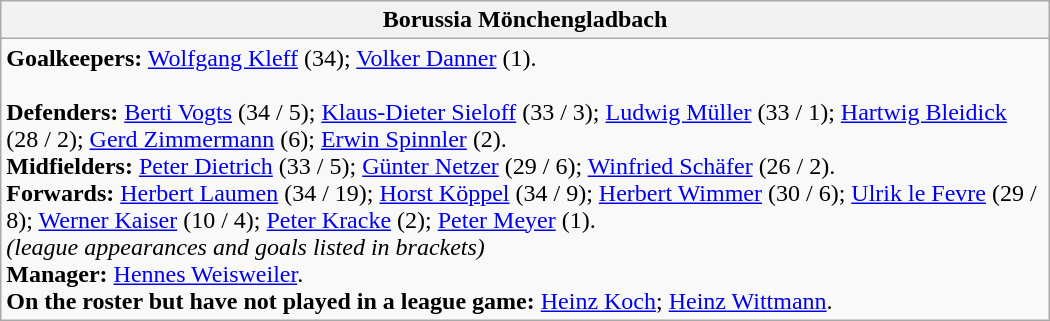<table class="wikitable" style="width:700px">
<tr>
<th>Borussia Mönchengladbach</th>
</tr>
<tr>
<td><strong>Goalkeepers:</strong> <a href='#'>Wolfgang Kleff</a> (34); <a href='#'>Volker Danner</a> (1).<br><br><strong>Defenders:</strong> <a href='#'>Berti Vogts</a> (34 / 5); <a href='#'>Klaus-Dieter Sieloff</a> (33 / 3); <a href='#'>Ludwig Müller</a> (33 / 1); <a href='#'>Hartwig Bleidick</a> (28 / 2); <a href='#'>Gerd Zimmermann</a> (6); <a href='#'>Erwin Spinnler</a> (2).<br>
<strong>Midfielders:</strong> <a href='#'>Peter Dietrich</a> (33 / 5); <a href='#'>Günter Netzer</a> (29 / 6); <a href='#'>Winfried Schäfer</a> (26 / 2).<br>
<strong>Forwards:</strong> <a href='#'>Herbert Laumen</a> (34 / 19); <a href='#'>Horst Köppel</a> (34 / 9); <a href='#'>Herbert Wimmer</a> (30 / 6); <a href='#'>Ulrik le Fevre</a>  (29 / 8); <a href='#'>Werner Kaiser</a> (10 / 4); <a href='#'>Peter Kracke</a> (2); <a href='#'>Peter Meyer</a> (1).
<br><em>(league appearances and goals listed in brackets)</em><br><strong>Manager:</strong> <a href='#'>Hennes Weisweiler</a>.<br><strong>On the roster but have not played in a league game:</strong> <a href='#'>Heinz Koch</a>; <a href='#'>Heinz Wittmann</a>.</td>
</tr>
</table>
